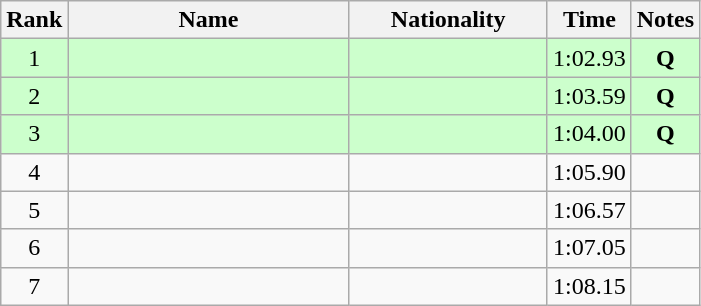<table class="wikitable sortable" style="text-align:center">
<tr>
<th>Rank</th>
<th style="width:180px">Name</th>
<th style="width:125px">Nationality</th>
<th>Time</th>
<th>Notes</th>
</tr>
<tr style="background:#cfc;">
<td>1</td>
<td style="text-align:left;"></td>
<td style="text-align:left;"></td>
<td>1:02.93</td>
<td><strong>Q</strong></td>
</tr>
<tr style="background:#cfc;">
<td>2</td>
<td style="text-align:left;"></td>
<td style="text-align:left;"></td>
<td>1:03.59</td>
<td><strong>Q</strong></td>
</tr>
<tr style="background:#cfc;">
<td>3</td>
<td style="text-align:left;"></td>
<td style="text-align:left;"></td>
<td>1:04.00</td>
<td><strong>Q</strong></td>
</tr>
<tr>
<td>4</td>
<td style="text-align:left;"></td>
<td style="text-align:left;"></td>
<td>1:05.90</td>
<td></td>
</tr>
<tr>
<td>5</td>
<td style="text-align:left;"></td>
<td style="text-align:left;"></td>
<td>1:06.57</td>
<td></td>
</tr>
<tr>
<td>6</td>
<td style="text-align:left;"></td>
<td style="text-align:left;"></td>
<td>1:07.05</td>
<td></td>
</tr>
<tr>
<td>7</td>
<td style="text-align:left;"></td>
<td style="text-align:left;"></td>
<td>1:08.15</td>
<td></td>
</tr>
</table>
